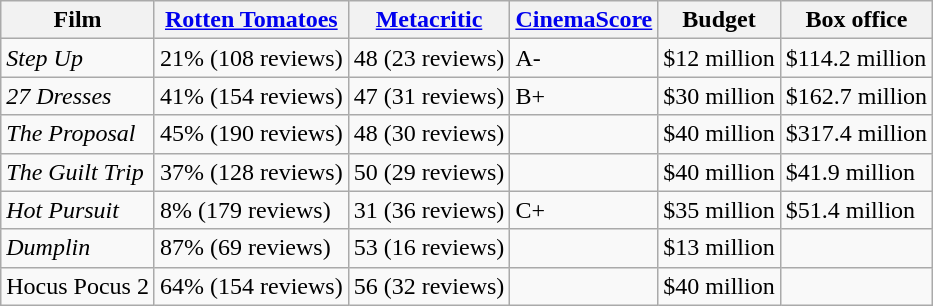<table class="wikitable sortable">
<tr>
<th>Film</th>
<th><a href='#'>Rotten Tomatoes</a></th>
<th><a href='#'>Metacritic</a></th>
<th><a href='#'>CinemaScore</a></th>
<th>Budget</th>
<th>Box office</th>
</tr>
<tr>
<td><em>Step Up</em></td>
<td>21% (108 reviews)</td>
<td>48 (23 reviews)</td>
<td>A-</td>
<td>$12 million</td>
<td>$114.2 million</td>
</tr>
<tr>
<td><em>27 Dresses</em></td>
<td>41% (154 reviews)</td>
<td>47 (31 reviews)</td>
<td>B+</td>
<td>$30 million</td>
<td>$162.7 million</td>
</tr>
<tr>
<td><em>The Proposal</em></td>
<td>45% (190 reviews)</td>
<td>48 (30 reviews)</td>
<td></td>
<td>$40 million</td>
<td>$317.4 million</td>
</tr>
<tr>
<td><em>The Guilt Trip</em></td>
<td>37% (128 reviews)</td>
<td>50 (29 reviews)</td>
<td></td>
<td>$40 million</td>
<td>$41.9 million</td>
</tr>
<tr>
<td><em>Hot Pursuit</em></td>
<td>8% (179 reviews)</td>
<td>31 (36 reviews)</td>
<td>C+</td>
<td>$35 million</td>
<td>$51.4 million</td>
</tr>
<tr>
<td><em>Dumplin<strong></td>
<td>87% (69 reviews)</td>
<td>53 (16 reviews)</td>
<td></td>
<td>$13 million</td>
<td></td>
</tr>
<tr>
<td></em>Hocus Pocus 2<em></td>
<td>64% (154 reviews)</td>
<td>56 (32 reviews)</td>
<td></td>
<td>$40 million</td>
<td></td>
</tr>
</table>
